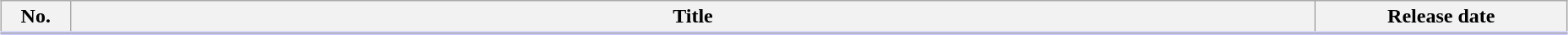<table class="wikitable" style="width:98%; margin:auto; background:#FFF;">
<tr style="border-bottom: 3px solid #CCF;">
<th style="width:3em;">No.</th>
<th>Title</th>
<th style="width:12em;">Release date</th>
</tr>
<tr>
</tr>
</table>
